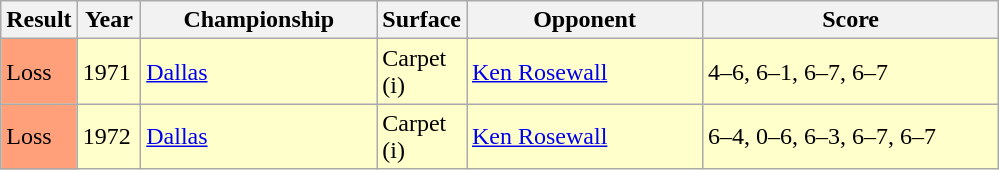<table class='sortable wikitable'>
<tr>
<th style="width:40px">Result</th>
<th style="width:35px">Year</th>
<th style="width:150px">Championship</th>
<th style="width:50px">Surface</th>
<th style="width:150px">Opponent</th>
<th style="width:190px" class="unsortable">Score</th>
</tr>
<tr style="background:#ffffcc;">
<td style="background:#ffa07a;">Loss</td>
<td>1971</td>
<td><a href='#'>Dallas</a></td>
<td>Carpet (i)</td>
<td> <a href='#'>Ken Rosewall</a></td>
<td>4–6, 6–1, 6–7, 6–7</td>
</tr>
<tr style="background:#ffffcc;">
<td style="background:#ffa07a;">Loss</td>
<td>1972</td>
<td><a href='#'>Dallas</a></td>
<td>Carpet (i)</td>
<td> <a href='#'>Ken Rosewall</a></td>
<td>6–4, 0–6, 6–3, 6–7, 6–7</td>
</tr>
</table>
